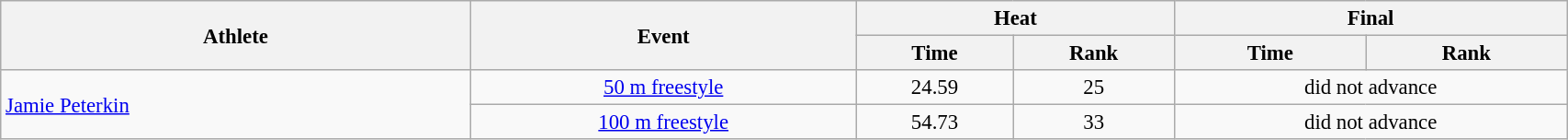<table class=wikitable style="font-size:95%" width="90%">
<tr>
<th rowspan="2">Athlete</th>
<th rowspan="2">Event</th>
<th colspan="2">Heat</th>
<th colspan="2">Final</th>
</tr>
<tr>
<th>Time</th>
<th>Rank</th>
<th>Time</th>
<th>Rank</th>
</tr>
<tr>
<td rowspan=2 width=30%><a href='#'>Jamie Peterkin</a></td>
<td align=center><a href='#'>50 m freestyle</a></td>
<td align=center>24.59</td>
<td align=center>25</td>
<td colspan=2 align=center>did not advance</td>
</tr>
<tr>
<td align=center><a href='#'>100 m freestyle</a></td>
<td align=center>54.73</td>
<td align=center>33</td>
<td colspan=2 align=center>did not advance</td>
</tr>
</table>
